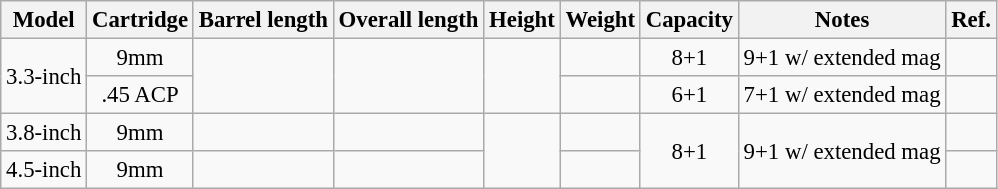<table class="wikitable" style="text-align:center; font-size: 95%;">
<tr>
<th>Model</th>
<th>Cartridge</th>
<th>Barrel length</th>
<th>Overall length</th>
<th>Height</th>
<th>Weight</th>
<th>Capacity</th>
<th>Notes</th>
<th>Ref.</th>
</tr>
<tr>
<td rowspan=2>3.3-inch</td>
<td>9mm</td>
<td rowspan=2></td>
<td rowspan=2></td>
<td rowspan=2></td>
<td></td>
<td>8+1</td>
<td>9+1 w/ extended mag</td>
<td></td>
</tr>
<tr>
<td>.45 ACP</td>
<td></td>
<td>6+1</td>
<td>7+1 w/ extended mag</td>
<td></td>
</tr>
<tr>
<td>3.8-inch</td>
<td>9mm</td>
<td></td>
<td></td>
<td rowspan=2></td>
<td></td>
<td rowspan=2>8+1</td>
<td rowspan=2>9+1 w/ extended mag</td>
<td></td>
</tr>
<tr>
<td>4.5-inch</td>
<td>9mm</td>
<td></td>
<td></td>
<td></td>
<td></td>
</tr>
</table>
